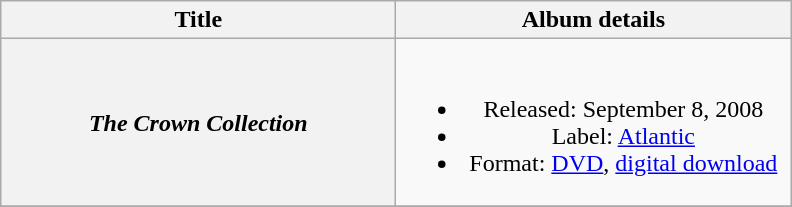<table class="wikitable plainrowheaders" style="text-align:center;">
<tr>
<th scope="col" style="width:16em;">Title</th>
<th scope="col" style="width:16em;">Album details</th>
</tr>
<tr>
<th scope="row"><em>The Crown Collection</em></th>
<td><br><ul><li>Released: September 8, 2008</li><li>Label: <a href='#'>Atlantic</a></li><li>Format: <a href='#'>DVD</a>, <a href='#'>digital download</a></li></ul></td>
</tr>
<tr>
</tr>
</table>
